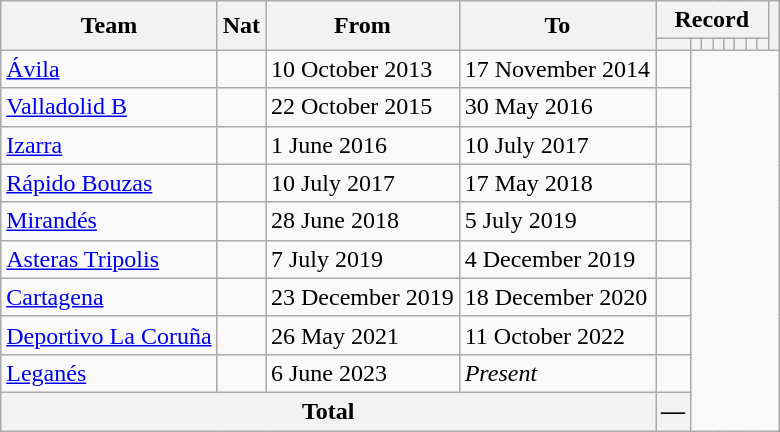<table class=wikitable style="text-align: center">
<tr>
<th rowspan=2>Team</th>
<th rowspan=2>Nat</th>
<th rowspan=2>From</th>
<th rowspan=2>To</th>
<th colspan=8>Record</th>
<th rowspan=2></th>
</tr>
<tr>
<th></th>
<th></th>
<th></th>
<th></th>
<th></th>
<th></th>
<th></th>
<th></th>
</tr>
<tr>
<td align=left><a href='#'>Ávila</a></td>
<td></td>
<td align=left>10 October 2013</td>
<td align=left>17 November 2014<br></td>
<td></td>
</tr>
<tr>
<td align=left><a href='#'>Valladolid B</a></td>
<td></td>
<td align=left>22 October 2015</td>
<td align=left>30 May 2016<br></td>
<td></td>
</tr>
<tr>
<td align=left><a href='#'>Izarra</a></td>
<td></td>
<td align=left>1 June 2016</td>
<td align=left>10 July 2017<br></td>
<td></td>
</tr>
<tr>
<td align=left><a href='#'>Rápido Bouzas</a></td>
<td></td>
<td align=left>10 July 2017</td>
<td align=left>17 May 2018<br></td>
<td></td>
</tr>
<tr>
<td align=left><a href='#'>Mirandés</a></td>
<td></td>
<td align=left>28 June 2018</td>
<td align=left>5 July 2019<br></td>
<td></td>
</tr>
<tr>
<td align=left><a href='#'>Asteras Tripolis</a></td>
<td></td>
<td align=left>7 July 2019</td>
<td align=left>4 December 2019<br></td>
<td></td>
</tr>
<tr>
<td align=left><a href='#'>Cartagena</a></td>
<td></td>
<td align=left>23 December 2019</td>
<td align=left>18 December 2020<br></td>
<td></td>
</tr>
<tr>
<td align=left><a href='#'>Deportivo La Coruña</a></td>
<td></td>
<td align=left>26 May 2021</td>
<td align=left>11 October 2022<br></td>
<td></td>
</tr>
<tr>
<td align=left><a href='#'>Leganés</a></td>
<td></td>
<td align=left>6 June 2023</td>
<td align=left><em>Present</em><br></td>
<td></td>
</tr>
<tr>
<th colspan=4>Total<br></th>
<th>—</th>
</tr>
</table>
